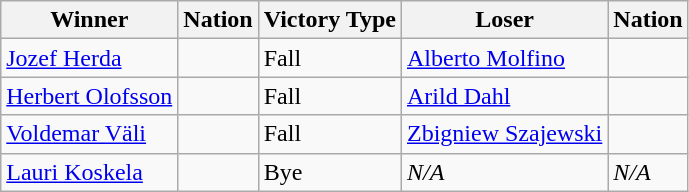<table class="wikitable sortable" style="text-align:left;">
<tr>
<th>Winner</th>
<th>Nation</th>
<th>Victory Type</th>
<th>Loser</th>
<th>Nation</th>
</tr>
<tr>
<td><a href='#'>Jozef Herda</a></td>
<td></td>
<td>Fall</td>
<td><a href='#'>Alberto Molfino</a></td>
<td></td>
</tr>
<tr>
<td><a href='#'>Herbert Olofsson</a></td>
<td></td>
<td>Fall</td>
<td><a href='#'>Arild Dahl</a></td>
<td></td>
</tr>
<tr>
<td><a href='#'>Voldemar Väli</a></td>
<td></td>
<td>Fall</td>
<td><a href='#'>Zbigniew Szajewski</a></td>
<td></td>
</tr>
<tr>
<td><a href='#'>Lauri Koskela</a></td>
<td></td>
<td>Bye</td>
<td><em>N/A</em></td>
<td><em>N/A</em></td>
</tr>
</table>
